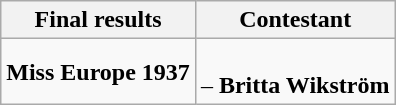<table class="wikitable">
<tr>
<th>Final results</th>
<th>Contestant</th>
</tr>
<tr>
<td><strong>Miss Europe 1937</strong></td>
<td><br><strong></strong> – <strong>Britta Wikström</strong></td>
</tr>
</table>
